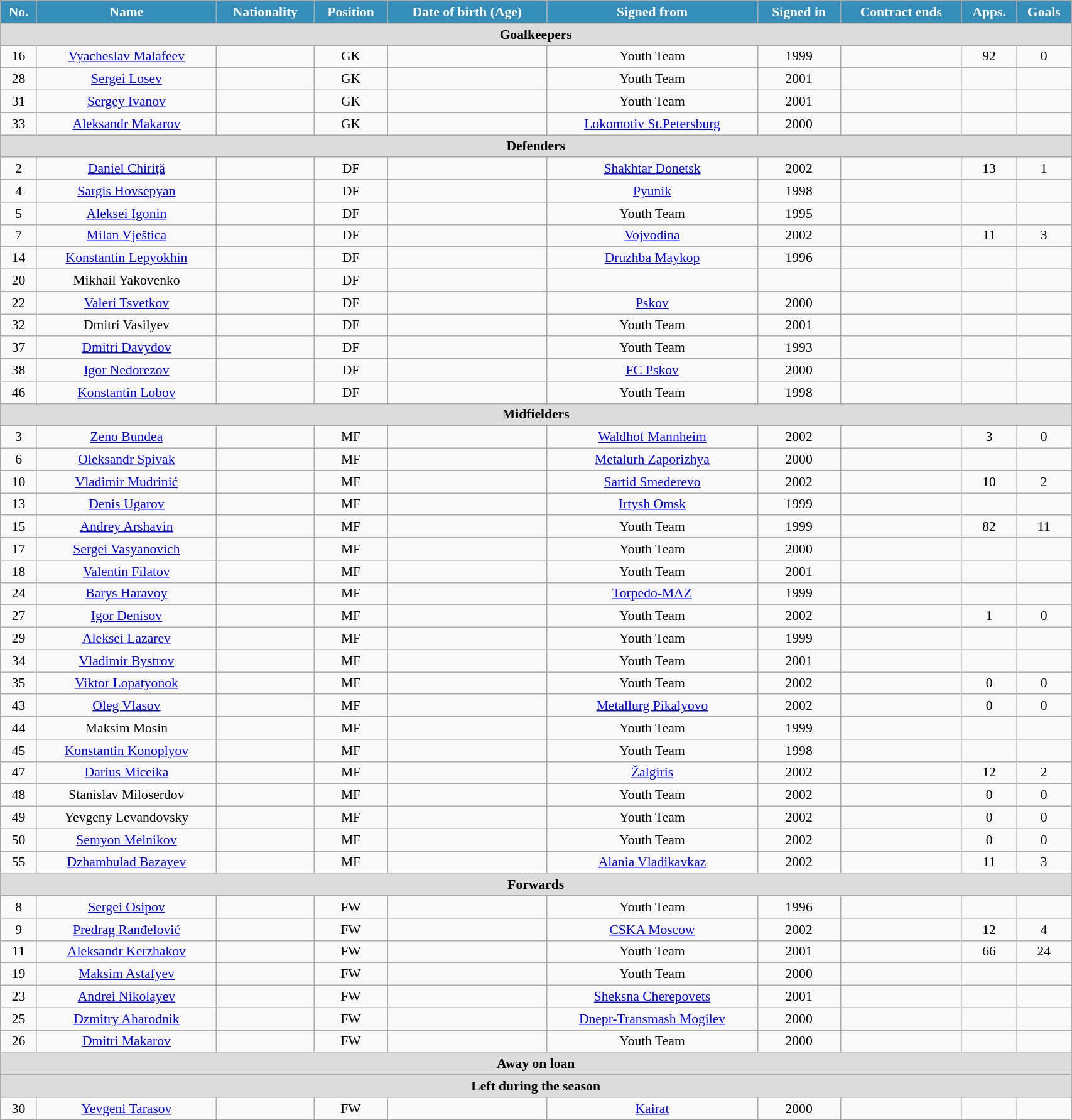<table class="wikitable"  style="text-align:center; font-size:90%; width:90%;">
<tr>
<th style="background:#348EB9; color:white; text-align:center;">No.</th>
<th style="background:#348EB9; color:white; text-align:center;">Name</th>
<th style="background:#348EB9; color:white; text-align:center;">Nationality</th>
<th style="background:#348EB9; color:white; text-align:center;">Position</th>
<th style="background:#348EB9; color:white; text-align:center;">Date of birth (Age)</th>
<th style="background:#348EB9; color:white; text-align:center;">Signed from</th>
<th style="background:#348EB9; color:white; text-align:center;">Signed in</th>
<th style="background:#348EB9; color:white; text-align:center;">Contract ends</th>
<th style="background:#348EB9; color:white; text-align:center;">Apps.</th>
<th style="background:#348EB9; color:white; text-align:center;">Goals</th>
</tr>
<tr>
<th colspan="11"  style="background:#dcdcdc; text-align:center;">Goalkeepers</th>
</tr>
<tr>
<td>16</td>
<td><a href='#'>Vyacheslav Malafeev</a></td>
<td></td>
<td>GK</td>
<td></td>
<td>Youth Team</td>
<td>1999</td>
<td></td>
<td>92</td>
<td>0</td>
</tr>
<tr>
<td>28</td>
<td><a href='#'>Sergei Losev</a></td>
<td></td>
<td>GK</td>
<td></td>
<td>Youth Team</td>
<td>2001</td>
<td></td>
<td></td>
<td></td>
</tr>
<tr>
<td>31</td>
<td><a href='#'>Sergey Ivanov</a></td>
<td></td>
<td>GK</td>
<td></td>
<td>Youth Team</td>
<td>2001</td>
<td></td>
<td></td>
<td></td>
</tr>
<tr>
<td>33</td>
<td><a href='#'>Aleksandr Makarov</a></td>
<td></td>
<td>GK</td>
<td></td>
<td><a href='#'>Lokomotiv St.Petersburg</a></td>
<td>2000</td>
<td></td>
<td></td>
<td></td>
</tr>
<tr>
<th colspan="11"  style="background:#dcdcdc; text-align:center;">Defenders</th>
</tr>
<tr>
<td>2</td>
<td><a href='#'>Daniel Chiriță</a></td>
<td></td>
<td>DF</td>
<td></td>
<td><a href='#'>Shakhtar Donetsk</a></td>
<td>2002</td>
<td></td>
<td>13</td>
<td>1</td>
</tr>
<tr>
<td>4</td>
<td><a href='#'>Sargis Hovsepyan</a></td>
<td></td>
<td>DF</td>
<td></td>
<td><a href='#'>Pyunik</a></td>
<td>1998</td>
<td></td>
<td></td>
<td></td>
</tr>
<tr>
<td>5</td>
<td><a href='#'>Aleksei Igonin</a></td>
<td></td>
<td>DF</td>
<td></td>
<td>Youth Team</td>
<td>1995</td>
<td></td>
<td></td>
<td></td>
</tr>
<tr>
<td>7</td>
<td><a href='#'>Milan Vještica</a></td>
<td></td>
<td>DF</td>
<td></td>
<td><a href='#'>Vojvodina</a></td>
<td>2002</td>
<td></td>
<td>11</td>
<td>3</td>
</tr>
<tr>
<td>14</td>
<td><a href='#'>Konstantin Lepyokhin</a></td>
<td></td>
<td>DF</td>
<td></td>
<td><a href='#'>Druzhba Maykop</a></td>
<td>1996</td>
<td></td>
<td></td>
<td></td>
</tr>
<tr>
<td>20</td>
<td>Mikhail Yakovenko</td>
<td></td>
<td>DF</td>
<td></td>
<td></td>
<td></td>
<td></td>
<td></td>
<td></td>
</tr>
<tr>
<td>22</td>
<td><a href='#'>Valeri Tsvetkov</a></td>
<td></td>
<td>DF</td>
<td></td>
<td><a href='#'>Pskov</a></td>
<td>2000</td>
<td></td>
<td></td>
<td></td>
</tr>
<tr>
<td>32</td>
<td>Dmitri Vasilyev</td>
<td></td>
<td>DF</td>
<td></td>
<td>Youth Team</td>
<td>2001</td>
<td></td>
<td></td>
<td></td>
</tr>
<tr>
<td>37</td>
<td><a href='#'>Dmitri Davydov</a></td>
<td></td>
<td>DF</td>
<td></td>
<td>Youth Team</td>
<td>1993</td>
<td></td>
<td></td>
<td></td>
</tr>
<tr>
<td>38</td>
<td><a href='#'>Igor Nedorezov</a></td>
<td></td>
<td>DF</td>
<td></td>
<td><a href='#'>FC Pskov</a></td>
<td>2000</td>
<td></td>
<td></td>
<td></td>
</tr>
<tr>
<td>46</td>
<td><a href='#'>Konstantin Lobov</a></td>
<td></td>
<td>DF</td>
<td></td>
<td>Youth Team</td>
<td>1998</td>
<td></td>
<td></td>
<td></td>
</tr>
<tr>
<th colspan="11"  style="background:#dcdcdc; text-align:center;">Midfielders</th>
</tr>
<tr>
<td>3</td>
<td><a href='#'>Zeno Bundea</a></td>
<td></td>
<td>MF</td>
<td></td>
<td><a href='#'>Waldhof Mannheim</a></td>
<td>2002</td>
<td></td>
<td>3</td>
<td>0</td>
</tr>
<tr>
<td>6</td>
<td><a href='#'>Oleksandr Spivak</a></td>
<td></td>
<td>MF</td>
<td></td>
<td><a href='#'>Metalurh Zaporizhya</a></td>
<td>2000</td>
<td></td>
<td></td>
<td></td>
</tr>
<tr>
<td>10</td>
<td><a href='#'>Vladimir Mudrinić</a></td>
<td></td>
<td>MF</td>
<td></td>
<td><a href='#'>Sartid Smederevo</a></td>
<td>2002</td>
<td></td>
<td>10</td>
<td>2</td>
</tr>
<tr>
<td>13</td>
<td><a href='#'>Denis Ugarov</a></td>
<td></td>
<td>MF</td>
<td></td>
<td><a href='#'>Irtysh Omsk</a></td>
<td>1999</td>
<td></td>
<td></td>
<td></td>
</tr>
<tr>
<td>15</td>
<td><a href='#'>Andrey Arshavin</a></td>
<td></td>
<td>MF</td>
<td></td>
<td>Youth Team</td>
<td>1999</td>
<td></td>
<td>82</td>
<td>11</td>
</tr>
<tr>
<td>17</td>
<td><a href='#'>Sergei Vasyanovich</a></td>
<td></td>
<td>MF</td>
<td></td>
<td>Youth Team</td>
<td>2000</td>
<td></td>
<td></td>
<td></td>
</tr>
<tr>
<td>18</td>
<td><a href='#'>Valentin Filatov</a></td>
<td></td>
<td>MF</td>
<td></td>
<td>Youth Team</td>
<td>2001</td>
<td></td>
<td></td>
<td></td>
</tr>
<tr>
<td>24</td>
<td><a href='#'>Barys Haravoy</a></td>
<td></td>
<td>MF</td>
<td></td>
<td><a href='#'>Torpedo-MAZ</a></td>
<td>1999</td>
<td></td>
<td></td>
<td></td>
</tr>
<tr>
<td>27</td>
<td><a href='#'>Igor Denisov</a></td>
<td></td>
<td>MF</td>
<td></td>
<td>Youth Team</td>
<td>2002</td>
<td></td>
<td>1</td>
<td>0</td>
</tr>
<tr>
<td>29</td>
<td><a href='#'>Aleksei Lazarev</a></td>
<td></td>
<td>MF</td>
<td></td>
<td>Youth Team</td>
<td>1999</td>
<td></td>
<td></td>
<td></td>
</tr>
<tr>
<td>34</td>
<td><a href='#'>Vladimir Bystrov</a></td>
<td></td>
<td>MF</td>
<td></td>
<td>Youth Team</td>
<td>2001</td>
<td></td>
<td></td>
<td></td>
</tr>
<tr>
<td>35</td>
<td><a href='#'>Viktor Lopatyonok</a></td>
<td></td>
<td>MF</td>
<td></td>
<td>Youth Team</td>
<td>2002</td>
<td></td>
<td>0</td>
<td>0</td>
</tr>
<tr>
<td>43</td>
<td><a href='#'>Oleg Vlasov</a></td>
<td></td>
<td>MF</td>
<td></td>
<td><a href='#'>Metallurg Pikalyovo</a></td>
<td>2002</td>
<td></td>
<td>0</td>
<td>0</td>
</tr>
<tr>
<td>44</td>
<td>Maksim Mosin</td>
<td></td>
<td>MF</td>
<td></td>
<td>Youth Team</td>
<td>1999</td>
<td></td>
<td></td>
<td></td>
</tr>
<tr>
<td>45</td>
<td><a href='#'>Konstantin Konoplyov</a></td>
<td></td>
<td>MF</td>
<td></td>
<td>Youth Team</td>
<td>1998</td>
<td></td>
<td></td>
<td></td>
</tr>
<tr>
<td>47</td>
<td><a href='#'>Darius Miceika</a></td>
<td></td>
<td>MF</td>
<td></td>
<td><a href='#'>Žalgiris</a></td>
<td>2002</td>
<td></td>
<td>12</td>
<td>2</td>
</tr>
<tr>
<td>48</td>
<td>Stanislav Miloserdov</td>
<td></td>
<td>MF</td>
<td></td>
<td>Youth Team</td>
<td>2002</td>
<td></td>
<td>0</td>
<td>0</td>
</tr>
<tr>
<td>49</td>
<td>Yevgeny Levandovsky</td>
<td></td>
<td>MF</td>
<td></td>
<td>Youth Team</td>
<td>2002</td>
<td></td>
<td>0</td>
<td>0</td>
</tr>
<tr>
<td>50</td>
<td><a href='#'>Semyon Melnikov</a></td>
<td></td>
<td>MF</td>
<td></td>
<td>Youth Team</td>
<td>2002</td>
<td></td>
<td>0</td>
<td>0</td>
</tr>
<tr>
<td>55</td>
<td><a href='#'>Dzhambulad Bazayev</a></td>
<td></td>
<td>MF</td>
<td></td>
<td><a href='#'>Alania Vladikavkaz</a></td>
<td>2002</td>
<td></td>
<td>11</td>
<td>3</td>
</tr>
<tr>
<th colspan="11"  style="background:#dcdcdc; text-align:center;">Forwards</th>
</tr>
<tr>
<td>8</td>
<td><a href='#'>Sergei Osipov</a></td>
<td></td>
<td>FW</td>
<td></td>
<td>Youth Team</td>
<td>1996</td>
<td></td>
<td></td>
<td></td>
</tr>
<tr>
<td>9</td>
<td><a href='#'>Predrag Ranđelović</a></td>
<td></td>
<td>FW</td>
<td></td>
<td><a href='#'>CSKA Moscow</a></td>
<td>2002</td>
<td></td>
<td>12</td>
<td>4</td>
</tr>
<tr>
<td>11</td>
<td><a href='#'>Aleksandr Kerzhakov</a></td>
<td></td>
<td>FW</td>
<td></td>
<td>Youth Team</td>
<td>2001</td>
<td></td>
<td>66</td>
<td>24</td>
</tr>
<tr>
<td>19</td>
<td><a href='#'>Maksim Astafyev</a></td>
<td></td>
<td>FW</td>
<td></td>
<td>Youth Team</td>
<td>2000</td>
<td></td>
<td></td>
<td></td>
</tr>
<tr>
<td>23</td>
<td><a href='#'>Andrei Nikolayev</a></td>
<td></td>
<td>FW</td>
<td></td>
<td><a href='#'>Sheksna Cherepovets</a></td>
<td>2001</td>
<td></td>
<td></td>
<td></td>
</tr>
<tr>
<td>25</td>
<td><a href='#'>Dzmitry Aharodnik</a></td>
<td></td>
<td>FW</td>
<td></td>
<td><a href='#'>Dnepr-Transmash Mogilev</a></td>
<td>2000</td>
<td></td>
<td></td>
<td></td>
</tr>
<tr>
<td>26</td>
<td><a href='#'>Dmitri Makarov</a></td>
<td></td>
<td>FW</td>
<td></td>
<td>Youth Team</td>
<td>2000</td>
<td></td>
<td></td>
<td></td>
</tr>
<tr>
<th colspan="11"  style="background:#dcdcdc; text-align:center;">Away on loan</th>
</tr>
<tr>
<th colspan="11"  style="background:#dcdcdc; text-align:center;">Left during the season</th>
</tr>
<tr>
<td>30</td>
<td><a href='#'>Yevgeni Tarasov</a></td>
<td></td>
<td>FW</td>
<td></td>
<td><a href='#'>Kairat</a></td>
<td>2000</td>
<td></td>
<td></td>
<td></td>
</tr>
</table>
